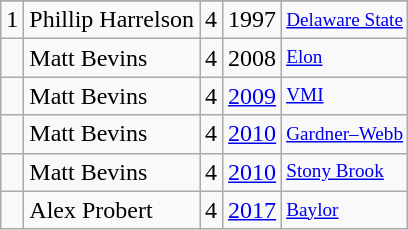<table class="wikitable">
<tr>
</tr>
<tr>
<td>1</td>
<td>Phillip Harrelson</td>
<td>4</td>
<td>1997</td>
<td style="font-size:80%;"><a href='#'>Delaware State</a></td>
</tr>
<tr>
<td></td>
<td>Matt Bevins</td>
<td>4</td>
<td>2008</td>
<td style="font-size:80%;"><a href='#'>Elon</a></td>
</tr>
<tr>
<td></td>
<td>Matt Bevins</td>
<td>4</td>
<td><a href='#'>2009</a></td>
<td style="font-size:80%;"><a href='#'>VMI</a></td>
</tr>
<tr>
<td></td>
<td>Matt Bevins</td>
<td>4</td>
<td><a href='#'>2010</a></td>
<td style="font-size:80%;"><a href='#'>Gardner–Webb</a></td>
</tr>
<tr>
<td></td>
<td>Matt Bevins</td>
<td>4</td>
<td><a href='#'>2010</a></td>
<td style="font-size:80%;"><a href='#'>Stony Brook</a></td>
</tr>
<tr>
<td></td>
<td>Alex Probert</td>
<td>4</td>
<td><a href='#'>2017</a></td>
<td style="font-size:80%;"><a href='#'>Baylor</a></td>
</tr>
</table>
